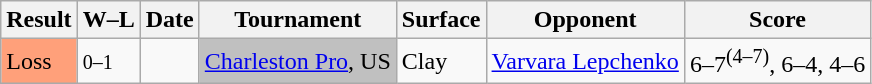<table class="sortable wikitable">
<tr>
<th>Result</th>
<th class="unsortable">W–L</th>
<th>Date</th>
<th>Tournament</th>
<th>Surface</th>
<th>Opponent</th>
<th class="unsortable">Score</th>
</tr>
<tr>
<td style="background:#ffa07a;">Loss</td>
<td><small>0–1</small></td>
<td><a href='#'></a></td>
<td bgcolor=silver><a href='#'>Charleston Pro</a>, US</td>
<td>Clay</td>
<td> <a href='#'>Varvara Lepchenko</a></td>
<td>6–7<sup>(4–7)</sup>, 6–4, 4–6</td>
</tr>
</table>
